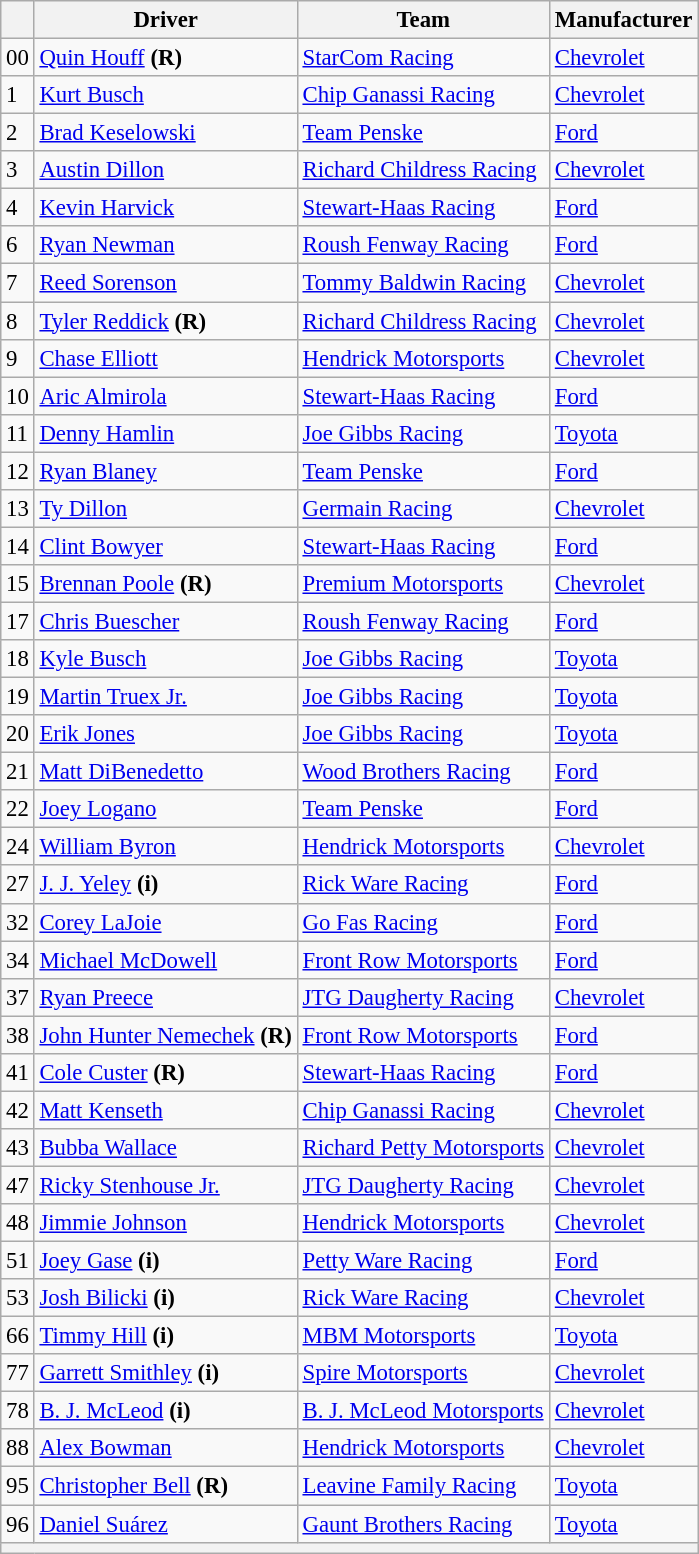<table class="wikitable" style="font-size:95%">
<tr>
<th></th>
<th>Driver</th>
<th>Team</th>
<th>Manufacturer</th>
</tr>
<tr>
<td>00</td>
<td><a href='#'>Quin Houff</a> <strong>(R)</strong></td>
<td><a href='#'>StarCom Racing</a></td>
<td><a href='#'>Chevrolet</a></td>
</tr>
<tr>
<td>1</td>
<td><a href='#'>Kurt Busch</a></td>
<td><a href='#'>Chip Ganassi Racing</a></td>
<td><a href='#'>Chevrolet</a></td>
</tr>
<tr>
<td>2</td>
<td><a href='#'>Brad Keselowski</a></td>
<td><a href='#'>Team Penske</a></td>
<td><a href='#'>Ford</a></td>
</tr>
<tr>
<td>3</td>
<td><a href='#'>Austin Dillon</a></td>
<td><a href='#'>Richard Childress Racing</a></td>
<td><a href='#'>Chevrolet</a></td>
</tr>
<tr>
<td>4</td>
<td><a href='#'>Kevin Harvick</a></td>
<td><a href='#'>Stewart-Haas Racing</a></td>
<td><a href='#'>Ford</a></td>
</tr>
<tr>
<td>6</td>
<td><a href='#'>Ryan Newman</a></td>
<td><a href='#'>Roush Fenway Racing</a></td>
<td><a href='#'>Ford</a></td>
</tr>
<tr>
<td>7</td>
<td><a href='#'>Reed Sorenson</a></td>
<td><a href='#'>Tommy Baldwin Racing</a></td>
<td><a href='#'>Chevrolet</a></td>
</tr>
<tr>
<td>8</td>
<td><a href='#'>Tyler Reddick</a> <strong>(R)</strong></td>
<td><a href='#'>Richard Childress Racing</a></td>
<td><a href='#'>Chevrolet</a></td>
</tr>
<tr>
<td>9</td>
<td><a href='#'>Chase Elliott</a></td>
<td><a href='#'>Hendrick Motorsports</a></td>
<td><a href='#'>Chevrolet</a></td>
</tr>
<tr>
<td>10</td>
<td><a href='#'>Aric Almirola</a></td>
<td><a href='#'>Stewart-Haas Racing</a></td>
<td><a href='#'>Ford</a></td>
</tr>
<tr>
<td>11</td>
<td><a href='#'>Denny Hamlin</a></td>
<td><a href='#'>Joe Gibbs Racing</a></td>
<td><a href='#'>Toyota</a></td>
</tr>
<tr>
<td>12</td>
<td><a href='#'>Ryan Blaney</a></td>
<td><a href='#'>Team Penske</a></td>
<td><a href='#'>Ford</a></td>
</tr>
<tr>
<td>13</td>
<td><a href='#'>Ty Dillon</a></td>
<td><a href='#'>Germain Racing</a></td>
<td><a href='#'>Chevrolet</a></td>
</tr>
<tr>
<td>14</td>
<td><a href='#'>Clint Bowyer</a></td>
<td><a href='#'>Stewart-Haas Racing</a></td>
<td><a href='#'>Ford</a></td>
</tr>
<tr>
<td>15</td>
<td><a href='#'>Brennan Poole</a> <strong>(R)</strong></td>
<td><a href='#'>Premium Motorsports</a></td>
<td><a href='#'>Chevrolet</a></td>
</tr>
<tr>
<td>17</td>
<td><a href='#'>Chris Buescher</a></td>
<td><a href='#'>Roush Fenway Racing</a></td>
<td><a href='#'>Ford</a></td>
</tr>
<tr>
<td>18</td>
<td><a href='#'>Kyle Busch</a></td>
<td><a href='#'>Joe Gibbs Racing</a></td>
<td><a href='#'>Toyota</a></td>
</tr>
<tr>
<td>19</td>
<td><a href='#'>Martin Truex Jr.</a></td>
<td><a href='#'>Joe Gibbs Racing</a></td>
<td><a href='#'>Toyota</a></td>
</tr>
<tr>
<td>20</td>
<td><a href='#'>Erik Jones</a></td>
<td><a href='#'>Joe Gibbs Racing</a></td>
<td><a href='#'>Toyota</a></td>
</tr>
<tr>
<td>21</td>
<td><a href='#'>Matt DiBenedetto</a></td>
<td><a href='#'>Wood Brothers Racing</a></td>
<td><a href='#'>Ford</a></td>
</tr>
<tr>
<td>22</td>
<td><a href='#'>Joey Logano</a></td>
<td><a href='#'>Team Penske</a></td>
<td><a href='#'>Ford</a></td>
</tr>
<tr>
<td>24</td>
<td><a href='#'>William Byron</a></td>
<td><a href='#'>Hendrick Motorsports</a></td>
<td><a href='#'>Chevrolet</a></td>
</tr>
<tr>
<td>27</td>
<td><a href='#'>J. J. Yeley</a> <strong>(i)</strong></td>
<td><a href='#'>Rick Ware Racing</a></td>
<td><a href='#'>Ford</a></td>
</tr>
<tr>
<td>32</td>
<td><a href='#'>Corey LaJoie</a></td>
<td><a href='#'>Go Fas Racing</a></td>
<td><a href='#'>Ford</a></td>
</tr>
<tr>
<td>34</td>
<td><a href='#'>Michael McDowell</a></td>
<td><a href='#'>Front Row Motorsports</a></td>
<td><a href='#'>Ford</a></td>
</tr>
<tr>
<td>37</td>
<td><a href='#'>Ryan Preece</a></td>
<td><a href='#'>JTG Daugherty Racing</a></td>
<td><a href='#'>Chevrolet</a></td>
</tr>
<tr>
<td>38</td>
<td><a href='#'>John Hunter Nemechek</a> <strong>(R)</strong></td>
<td><a href='#'>Front Row Motorsports</a></td>
<td><a href='#'>Ford</a></td>
</tr>
<tr>
<td>41</td>
<td><a href='#'>Cole Custer</a> <strong>(R)</strong></td>
<td><a href='#'>Stewart-Haas Racing</a></td>
<td><a href='#'>Ford</a></td>
</tr>
<tr>
<td>42</td>
<td><a href='#'>Matt Kenseth</a></td>
<td><a href='#'>Chip Ganassi Racing</a></td>
<td><a href='#'>Chevrolet</a></td>
</tr>
<tr>
<td>43</td>
<td><a href='#'>Bubba Wallace</a></td>
<td><a href='#'>Richard Petty Motorsports</a></td>
<td><a href='#'>Chevrolet</a></td>
</tr>
<tr>
<td>47</td>
<td><a href='#'>Ricky Stenhouse Jr.</a></td>
<td><a href='#'>JTG Daugherty Racing</a></td>
<td><a href='#'>Chevrolet</a></td>
</tr>
<tr>
<td>48</td>
<td><a href='#'>Jimmie Johnson</a></td>
<td><a href='#'>Hendrick Motorsports</a></td>
<td><a href='#'>Chevrolet</a></td>
</tr>
<tr>
<td>51</td>
<td><a href='#'>Joey Gase</a> <strong>(i)</strong></td>
<td><a href='#'>Petty Ware Racing</a></td>
<td><a href='#'>Ford</a></td>
</tr>
<tr>
<td>53</td>
<td><a href='#'>Josh Bilicki</a> <strong>(i)</strong></td>
<td><a href='#'>Rick Ware Racing</a></td>
<td><a href='#'>Chevrolet</a></td>
</tr>
<tr>
<td>66</td>
<td><a href='#'>Timmy Hill</a> <strong>(i)</strong></td>
<td><a href='#'>MBM Motorsports</a></td>
<td><a href='#'>Toyota</a></td>
</tr>
<tr>
<td>77</td>
<td><a href='#'>Garrett Smithley</a> <strong>(i)</strong></td>
<td><a href='#'>Spire Motorsports</a></td>
<td><a href='#'>Chevrolet</a></td>
</tr>
<tr>
<td>78</td>
<td><a href='#'>B. J. McLeod</a> <strong>(i)</strong></td>
<td><a href='#'>B. J. McLeod Motorsports</a></td>
<td><a href='#'>Chevrolet</a></td>
</tr>
<tr>
<td>88</td>
<td><a href='#'>Alex Bowman</a></td>
<td><a href='#'>Hendrick Motorsports</a></td>
<td><a href='#'>Chevrolet</a></td>
</tr>
<tr>
<td>95</td>
<td><a href='#'>Christopher Bell</a> <strong>(R)</strong></td>
<td><a href='#'>Leavine Family Racing</a></td>
<td><a href='#'>Toyota</a></td>
</tr>
<tr>
<td>96</td>
<td><a href='#'>Daniel Suárez</a></td>
<td><a href='#'>Gaunt Brothers Racing</a></td>
<td><a href='#'>Toyota</a></td>
</tr>
<tr>
<th colspan="4"></th>
</tr>
</table>
